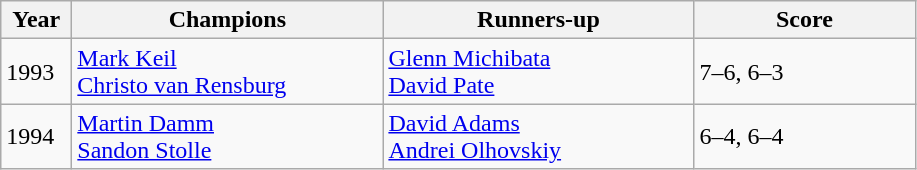<table class="wikitable">
<tr>
<th style="width:40px">Year</th>
<th style="width:200px">Champions</th>
<th style="width:200px">Runners-up</th>
<th style="width:140px" class="unsortable">Score</th>
</tr>
<tr>
<td>1993</td>
<td> <a href='#'>Mark Keil</a><br> <a href='#'>Christo van Rensburg</a></td>
<td> <a href='#'>Glenn Michibata</a><br> <a href='#'>David Pate</a></td>
<td>7–6, 6–3</td>
</tr>
<tr>
<td>1994</td>
<td> <a href='#'>Martin Damm</a><br> <a href='#'>Sandon Stolle</a></td>
<td> <a href='#'>David Adams</a><br> <a href='#'>Andrei Olhovskiy</a></td>
<td>6–4, 6–4</td>
</tr>
</table>
